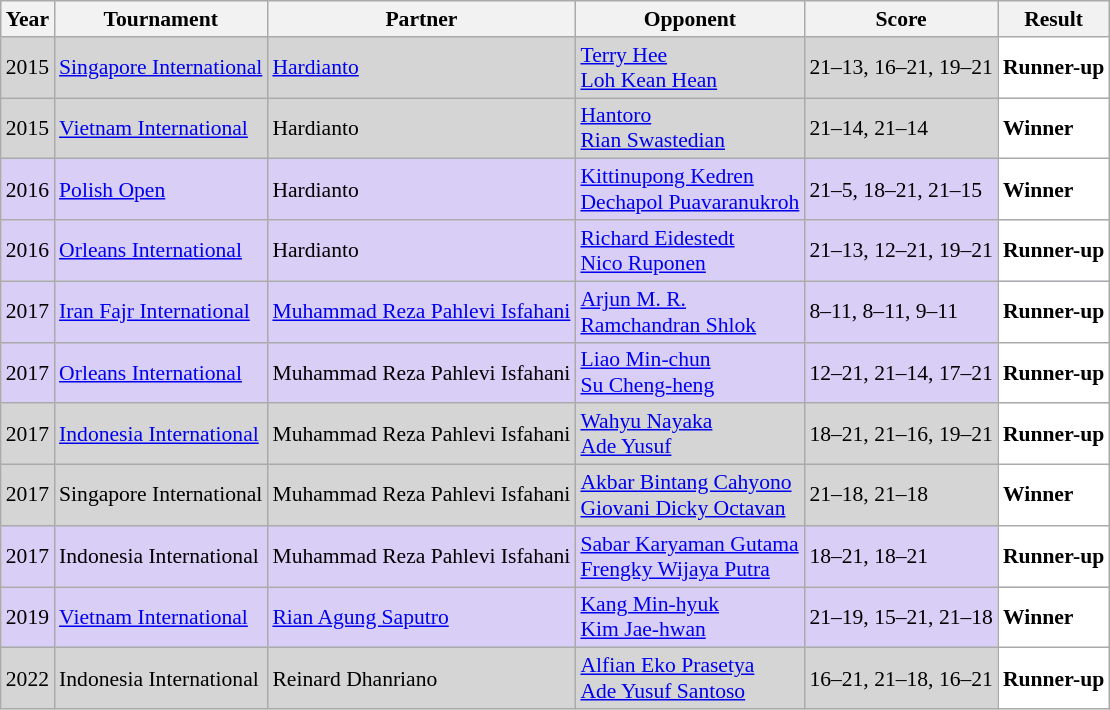<table class="sortable wikitable" style="font-size: 90%;">
<tr>
<th>Year</th>
<th>Tournament</th>
<th>Partner</th>
<th>Opponent</th>
<th>Score</th>
<th>Result</th>
</tr>
<tr style="background:#D5D5D5">
<td align="center">2015</td>
<td align="left"><a href='#'>Singapore International</a></td>
<td align="left"> <a href='#'>Hardianto</a></td>
<td align="left"> <a href='#'>Terry Hee</a><br> <a href='#'>Loh Kean Hean</a></td>
<td align="left">21–13, 16–21, 19–21</td>
<td style="text-align:left; background:white"> <strong>Runner-up</strong></td>
</tr>
<tr style="background:#D5D5D5">
<td align="center">2015</td>
<td align="left"><a href='#'>Vietnam International</a></td>
<td align="left"> Hardianto</td>
<td align="left"> <a href='#'>Hantoro</a><br> <a href='#'>Rian Swastedian</a></td>
<td align="left">21–14, 21–14</td>
<td style="text-align:left; background:white"> <strong>Winner</strong></td>
</tr>
<tr style="background:#D8CEF6">
<td align="center">2016</td>
<td align="left"><a href='#'>Polish Open</a></td>
<td align="left"> Hardianto</td>
<td align="left"> <a href='#'>Kittinupong Kedren</a><br> <a href='#'>Dechapol Puavaranukroh</a></td>
<td align="left">21–5, 18–21, 21–15</td>
<td style="text-align:left; background:white"> <strong>Winner</strong></td>
</tr>
<tr style="background:#D8CEF6">
<td align="center">2016</td>
<td align="left"><a href='#'>Orleans International</a></td>
<td align="left"> Hardianto</td>
<td align="left"> <a href='#'>Richard Eidestedt</a><br> <a href='#'>Nico Ruponen</a></td>
<td align="left">21–13, 12–21, 19–21</td>
<td style="text-align:left; background:white"> <strong>Runner-up</strong></td>
</tr>
<tr style="background:#D8CEF6">
<td align="center">2017</td>
<td align="left"><a href='#'>Iran Fajr International</a></td>
<td align="left"> <a href='#'>Muhammad Reza Pahlevi Isfahani</a></td>
<td align="left"> <a href='#'>Arjun M. R.</a><br> <a href='#'>Ramchandran Shlok</a></td>
<td align="left">8–11, 8–11, 9–11</td>
<td style="text-align:left; background:white"> <strong>Runner-up</strong></td>
</tr>
<tr style="background:#D8CEF6">
<td align="center">2017</td>
<td align="left"><a href='#'>Orleans International</a></td>
<td align="left"> Muhammad Reza Pahlevi Isfahani</td>
<td align="left"> <a href='#'>Liao Min-chun</a><br> <a href='#'>Su Cheng-heng</a></td>
<td align="left">12–21, 21–14, 17–21</td>
<td style="text-align:left; background:white"> <strong>Runner-up</strong></td>
</tr>
<tr style="background:#D5D5D5">
<td align="center">2017</td>
<td align="left"><a href='#'>Indonesia International</a></td>
<td align="left"> Muhammad Reza Pahlevi Isfahani</td>
<td align="left"> <a href='#'>Wahyu Nayaka</a><br> <a href='#'>Ade Yusuf</a></td>
<td align="left">18–21, 21–16, 19–21</td>
<td style="text-align:left; background:white"> <strong>Runner-up</strong></td>
</tr>
<tr style="background:#D5D5D5">
<td align="center">2017</td>
<td align="left">Singapore International</td>
<td align="left"> Muhammad Reza Pahlevi Isfahani</td>
<td align="left"> <a href='#'>Akbar Bintang Cahyono</a><br> <a href='#'>Giovani Dicky Octavan</a></td>
<td align="left">21–18, 21–18</td>
<td style="text-align:left; background:white"> <strong>Winner</strong></td>
</tr>
<tr style="background:#D8CEF6">
<td align="center">2017</td>
<td align="left">Indonesia International</td>
<td align="left"> Muhammad Reza Pahlevi Isfahani</td>
<td align="left"> <a href='#'>Sabar Karyaman Gutama</a><br> <a href='#'>Frengky Wijaya Putra</a></td>
<td align="left">18–21, 18–21</td>
<td style="text-align:left; background:white"> <strong>Runner-up</strong></td>
</tr>
<tr style="background:#D8CEF6">
<td align="center">2019</td>
<td align="left"><a href='#'>Vietnam International</a></td>
<td align="left"> <a href='#'>Rian Agung Saputro</a></td>
<td align="left"> <a href='#'>Kang Min-hyuk</a><br> <a href='#'>Kim Jae-hwan</a></td>
<td align="left">21–19, 15–21, 21–18</td>
<td style="text-align:left; background:white"> <strong>Winner</strong></td>
</tr>
<tr style="background:#D5D5D5">
<td align="center">2022</td>
<td align="left">Indonesia International</td>
<td align="left"> Reinard Dhanriano</td>
<td align="left"> <a href='#'>Alfian Eko Prasetya</a><br> <a href='#'>Ade Yusuf Santoso</a></td>
<td align="left">16–21, 21–18, 16–21</td>
<td style="text-align:left; background:white"> <strong>Runner-up</strong></td>
</tr>
</table>
